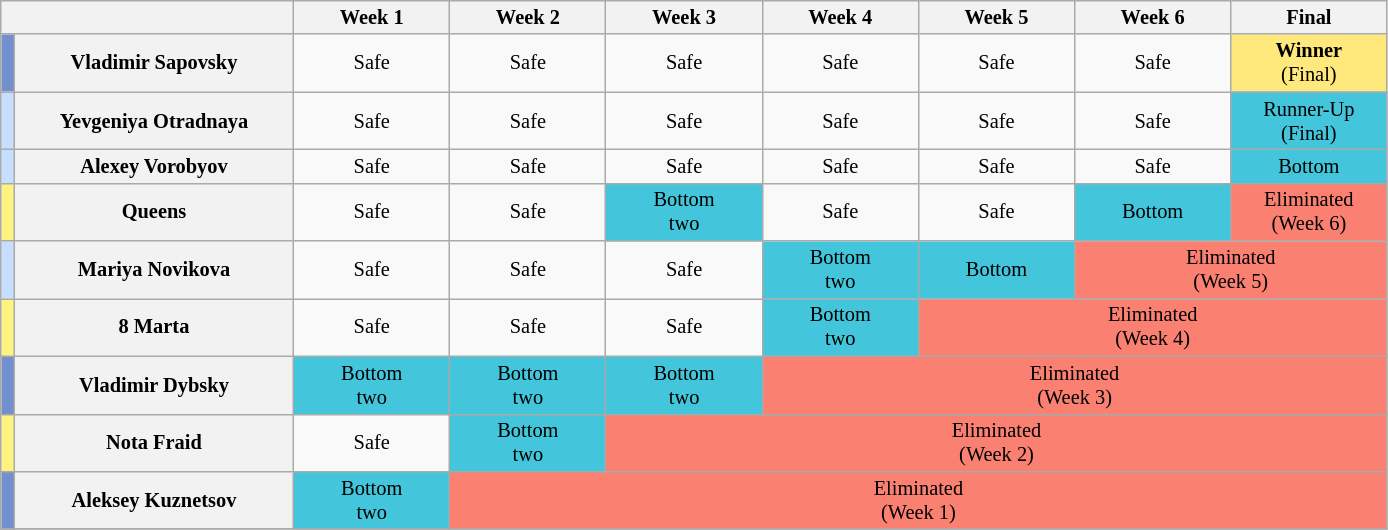<table class="wikitable" style="text-align:center; font-size:85%">
<tr>
<th style="width:15%" colspan=2></th>
<th style="width:8%">Week 1</th>
<th style="width:8%">Week 2</th>
<th style="width:8%">Week 3</th>
<th style="width:8%">Week 4</th>
<th style="width:8%">Week 5</th>
<th style="width:8%">Week 6</th>
<th style="width:8%">Final</th>
</tr>
<tr>
<th style="background:#728FCE"></th>
<th>Vladimir Sapovsky</th>
<td>Safe</td>
<td>Safe</td>
<td>Safe</td>
<td>Safe</td>
<td>Safe</td>
<td>Safe</td>
<td style="background:#FFE87C"><strong>Winner</strong> <br>(Final)</td>
</tr>
<tr>
<th style="background:#C6DEFF"></th>
<th>Yevgeniya Otradnaya</th>
<td>Safe</td>
<td>Safe</td>
<td>Safe</td>
<td>Safe</td>
<td>Safe</td>
<td>Safe</td>
<td style="background:#43C6DB">Runner-Up <br> (Final)</td>
</tr>
<tr>
<th style="background:#C6DEFF"></th>
<th>Alexey Vorobyov</th>
<td>Safe</td>
<td>Safe</td>
<td>Safe</td>
<td>Safe</td>
<td>Safe</td>
<td>Safe</td>
<td style="background:#43C6DB">Bottom</td>
</tr>
<tr>
<th style="background:#FFF380"></th>
<th>Queens</th>
<td>Safe</td>
<td>Safe</td>
<td style="background:#43C6DB">Bottom<br>two</td>
<td>Safe</td>
<td>Safe</td>
<td style="background:#43C6DB">Bottom</td>
<td style="background:#FA8072" colspan=1>Eliminated<br>(Week 6)</td>
</tr>
<tr>
<th style="background:#C6DEFF"></th>
<th>Mariya Novikova</th>
<td>Safe</td>
<td>Safe</td>
<td>Safe</td>
<td style="background:#43C6DB">Bottom<br>two</td>
<td style="background:#43C6DB">Bottom</td>
<td style="background:#FA8072" colspan=2>Eliminated<br>(Week 5)</td>
</tr>
<tr>
<th style="background:#FFF380"></th>
<th>8 Marta</th>
<td>Safe</td>
<td>Safe</td>
<td>Safe</td>
<td style="background:#43C6DB">Bottom<br>two</td>
<td style="background:#FA8072" colspan=3>Eliminated<br>(Week 4)</td>
</tr>
<tr>
<th style="background:#728FCE"></th>
<th>Vladimir Dybsky</th>
<td style="background:#43C6DB">Bottom<br>two</td>
<td style="background:#43C6DB">Bottom<br>two</td>
<td style="background:#43C6DB">Bottom<br>two</td>
<td style="background:#FA8072" colspan=4>Eliminated<br>(Week 3)</td>
</tr>
<tr>
<th style="background:#FFF380"></th>
<th>Nota Fraid</th>
<td>Safe</td>
<td style="background:#43C6DB">Bottom<br>two</td>
<td style="background:#FA8072" colspan=5>Eliminated<br>(Week 2)</td>
</tr>
<tr>
<th style="background:#728FCE"></th>
<th>Aleksey Kuznetsov</th>
<td style="background:#43C6DB">Bottom<br>two</td>
<td style="background:#FA8072" colspan=6>Eliminated<br>(Week 1)</td>
</tr>
<tr>
</tr>
</table>
